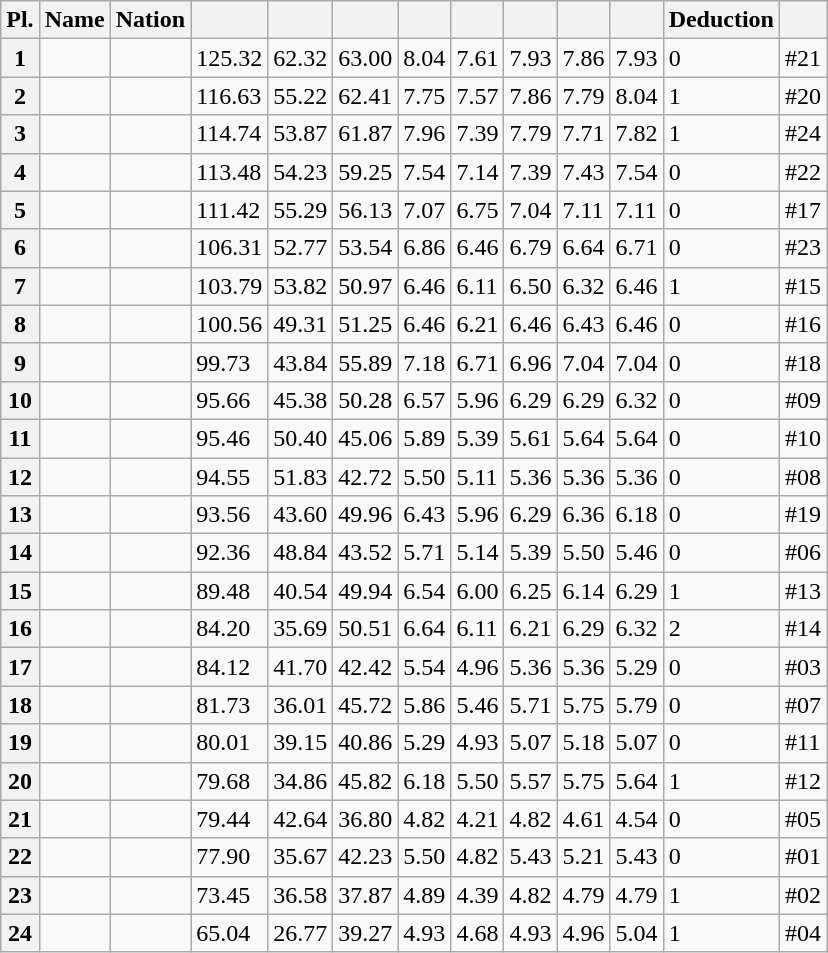<table class="wikitable sortable">
<tr>
<th>Pl.</th>
<th>Name</th>
<th>Nation</th>
<th></th>
<th></th>
<th></th>
<th></th>
<th></th>
<th></th>
<th></th>
<th></th>
<th>Deduction</th>
<th></th>
</tr>
<tr>
<th>1</th>
<td></td>
<td></td>
<td>125.32</td>
<td>62.32</td>
<td>63.00</td>
<td>8.04</td>
<td>7.61</td>
<td>7.93</td>
<td>7.86</td>
<td>7.93</td>
<td>0</td>
<td>#21</td>
</tr>
<tr>
<th>2</th>
<td></td>
<td></td>
<td>116.63</td>
<td>55.22</td>
<td>62.41</td>
<td>7.75</td>
<td>7.57</td>
<td>7.86</td>
<td>7.79</td>
<td>8.04</td>
<td>1</td>
<td>#20</td>
</tr>
<tr>
<th>3</th>
<td></td>
<td></td>
<td>114.74</td>
<td>53.87</td>
<td>61.87</td>
<td>7.96</td>
<td>7.39</td>
<td>7.79</td>
<td>7.71</td>
<td>7.82</td>
<td>1</td>
<td>#24</td>
</tr>
<tr>
<th>4</th>
<td></td>
<td></td>
<td>113.48</td>
<td>54.23</td>
<td>59.25</td>
<td>7.54</td>
<td>7.14</td>
<td>7.39</td>
<td>7.43</td>
<td>7.54</td>
<td>0</td>
<td>#22</td>
</tr>
<tr>
<th>5</th>
<td></td>
<td></td>
<td>111.42</td>
<td>55.29</td>
<td>56.13</td>
<td>7.07</td>
<td>6.75</td>
<td>7.04</td>
<td>7.11</td>
<td>7.11</td>
<td>0</td>
<td>#17</td>
</tr>
<tr>
<th>6</th>
<td></td>
<td></td>
<td>106.31</td>
<td>52.77</td>
<td>53.54</td>
<td>6.86</td>
<td>6.46</td>
<td>6.79</td>
<td>6.64</td>
<td>6.71</td>
<td>0</td>
<td>#23</td>
</tr>
<tr>
<th>7</th>
<td></td>
<td></td>
<td>103.79</td>
<td>53.82</td>
<td>50.97</td>
<td>6.46</td>
<td>6.11</td>
<td>6.50</td>
<td>6.32</td>
<td>6.46</td>
<td>1</td>
<td>#15</td>
</tr>
<tr>
<th>8</th>
<td></td>
<td></td>
<td>100.56</td>
<td>49.31</td>
<td>51.25</td>
<td>6.46</td>
<td>6.21</td>
<td>6.46</td>
<td>6.43</td>
<td>6.46</td>
<td>0</td>
<td>#16</td>
</tr>
<tr>
<th>9</th>
<td></td>
<td></td>
<td>99.73</td>
<td>43.84</td>
<td>55.89</td>
<td>7.18</td>
<td>6.71</td>
<td>6.96</td>
<td>7.04</td>
<td>7.04</td>
<td>0</td>
<td>#18</td>
</tr>
<tr>
<th>10</th>
<td></td>
<td></td>
<td>95.66</td>
<td>45.38</td>
<td>50.28</td>
<td>6.57</td>
<td>5.96</td>
<td>6.29</td>
<td>6.29</td>
<td>6.32</td>
<td>0</td>
<td>#09</td>
</tr>
<tr>
<th>11</th>
<td></td>
<td></td>
<td>95.46</td>
<td>50.40</td>
<td>45.06</td>
<td>5.89</td>
<td>5.39</td>
<td>5.61</td>
<td>5.64</td>
<td>5.64</td>
<td>0</td>
<td>#10</td>
</tr>
<tr>
<th>12</th>
<td></td>
<td></td>
<td>94.55</td>
<td>51.83</td>
<td>42.72</td>
<td>5.50</td>
<td>5.11</td>
<td>5.36</td>
<td>5.36</td>
<td>5.36</td>
<td>0</td>
<td>#08</td>
</tr>
<tr>
<th>13</th>
<td></td>
<td></td>
<td>93.56</td>
<td>43.60</td>
<td>49.96</td>
<td>6.43</td>
<td>5.96</td>
<td>6.29</td>
<td>6.36</td>
<td>6.18</td>
<td>0</td>
<td>#19</td>
</tr>
<tr>
<th>14</th>
<td></td>
<td></td>
<td>92.36</td>
<td>48.84</td>
<td>43.52</td>
<td>5.71</td>
<td>5.14</td>
<td>5.39</td>
<td>5.50</td>
<td>5.46</td>
<td>0</td>
<td>#06</td>
</tr>
<tr>
<th>15</th>
<td></td>
<td></td>
<td>89.48</td>
<td>40.54</td>
<td>49.94</td>
<td>6.54</td>
<td>6.00</td>
<td>6.25</td>
<td>6.14</td>
<td>6.29</td>
<td>1</td>
<td>#13</td>
</tr>
<tr>
<th>16</th>
<td></td>
<td></td>
<td>84.20</td>
<td>35.69</td>
<td>50.51</td>
<td>6.64</td>
<td>6.11</td>
<td>6.21</td>
<td>6.29</td>
<td>6.32</td>
<td>2</td>
<td>#14</td>
</tr>
<tr>
<th>17</th>
<td></td>
<td></td>
<td>84.12</td>
<td>41.70</td>
<td>42.42</td>
<td>5.54</td>
<td>4.96</td>
<td>5.36</td>
<td>5.36</td>
<td>5.29</td>
<td>0</td>
<td>#03</td>
</tr>
<tr>
<th>18</th>
<td></td>
<td></td>
<td>81.73</td>
<td>36.01</td>
<td>45.72</td>
<td>5.86</td>
<td>5.46</td>
<td>5.71</td>
<td>5.75</td>
<td>5.79</td>
<td>0</td>
<td>#07</td>
</tr>
<tr>
<th>19</th>
<td></td>
<td></td>
<td>80.01</td>
<td>39.15</td>
<td>40.86</td>
<td>5.29</td>
<td>4.93</td>
<td>5.07</td>
<td>5.18</td>
<td>5.07</td>
<td>0</td>
<td>#11</td>
</tr>
<tr>
<th>20</th>
<td></td>
<td></td>
<td>79.68</td>
<td>34.86</td>
<td>45.82</td>
<td>6.18</td>
<td>5.50</td>
<td>5.57</td>
<td>5.75</td>
<td>5.64</td>
<td>1</td>
<td>#12</td>
</tr>
<tr>
<th>21</th>
<td></td>
<td></td>
<td>79.44</td>
<td>42.64</td>
<td>36.80</td>
<td>4.82</td>
<td>4.21</td>
<td>4.82</td>
<td>4.61</td>
<td>4.54</td>
<td>0</td>
<td>#05</td>
</tr>
<tr>
<th>22</th>
<td></td>
<td></td>
<td>77.90</td>
<td>35.67</td>
<td>42.23</td>
<td>5.50</td>
<td>4.82</td>
<td>5.43</td>
<td>5.21</td>
<td>5.43</td>
<td>0</td>
<td>#01</td>
</tr>
<tr>
<th>23</th>
<td></td>
<td></td>
<td>73.45</td>
<td>36.58</td>
<td>37.87</td>
<td>4.89</td>
<td>4.39</td>
<td>4.82</td>
<td>4.79</td>
<td>4.79</td>
<td>1</td>
<td>#02</td>
</tr>
<tr>
<th>24</th>
<td></td>
<td></td>
<td>65.04</td>
<td>26.77</td>
<td>39.27</td>
<td>4.93</td>
<td>4.68</td>
<td>4.93</td>
<td>4.96</td>
<td>5.04</td>
<td>1</td>
<td>#04</td>
</tr>
</table>
